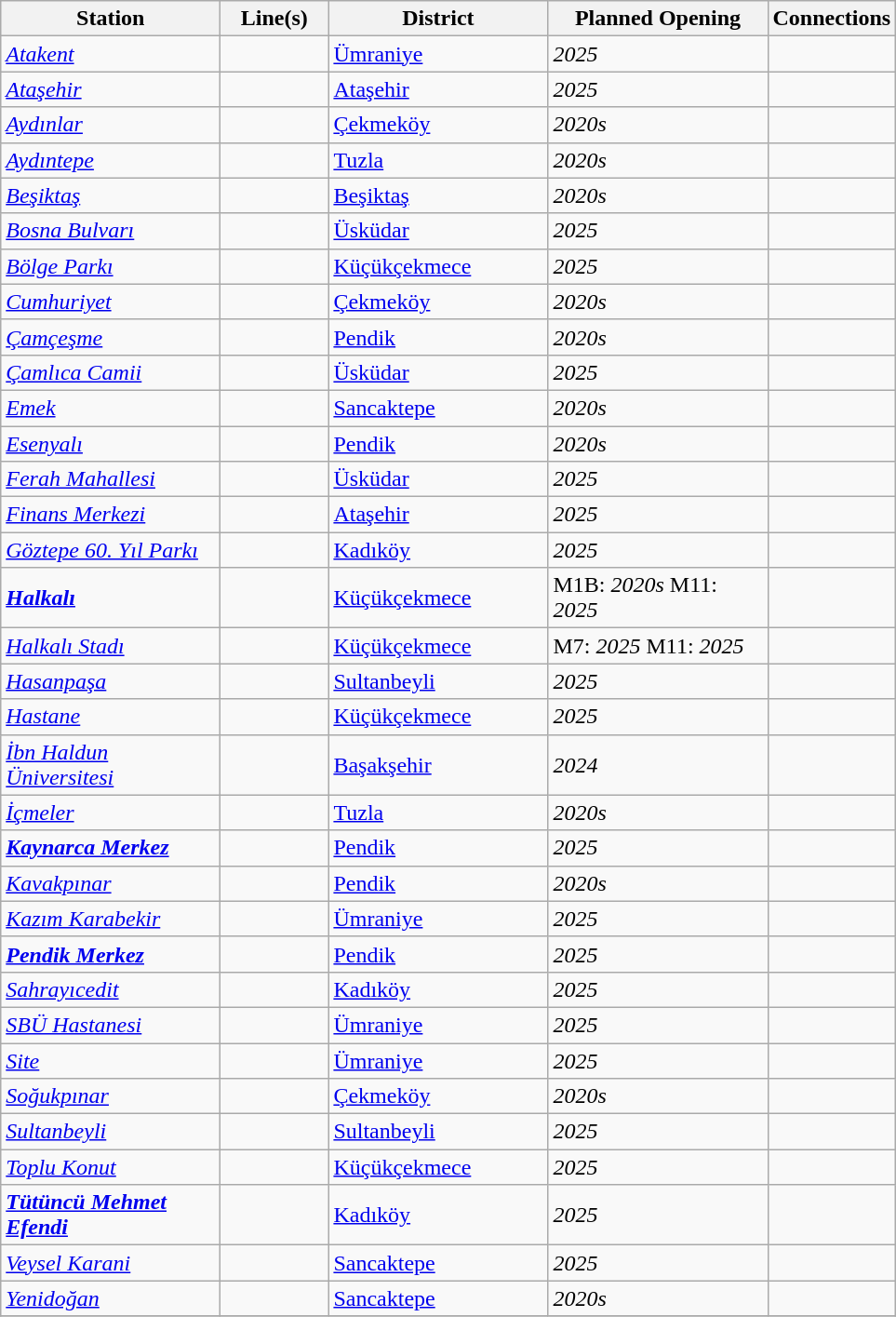<table class="wikitable sortable">
<tr>
<th width=150px>Station</th>
<th width=70px>Line(s)</th>
<th width=150px>District</th>
<th width=150px>Planned Opening</th>
<th class="unsortable" width=70px>Connections</th>
</tr>
<tr>
<td><em><a href='#'>Atakent</a></em></td>
<td></td>
<td><a href='#'>Ümraniye</a></td>
<td><em>2025</em></td>
<td></td>
</tr>
<tr>
<td><em><a href='#'>Ataşehir</a></em></td>
<td></td>
<td><a href='#'>Ataşehir</a></td>
<td><em>2025</em></td>
<td></td>
</tr>
<tr>
<td><em><a href='#'>Aydınlar</a></em></td>
<td></td>
<td><a href='#'>Çekmeköy</a></td>
<td><em>2020s</em></td>
<td></td>
</tr>
<tr>
<td><em><a href='#'>Aydıntepe</a></em></td>
<td></td>
<td><a href='#'>Tuzla</a></td>
<td><em>2020s</em></td>
<td></td>
</tr>
<tr>
<td><em><a href='#'>Beşiktaş</a></em></td>
<td></td>
<td><a href='#'>Beşiktaş</a></td>
<td><em>2020s</em></td>
<td></td>
</tr>
<tr>
<td><em><a href='#'>Bosna Bulvarı</a></em></td>
<td></td>
<td><a href='#'>Üsküdar</a></td>
<td><em>2025</em></td>
<td></td>
</tr>
<tr>
<td><em><a href='#'>Bölge Parkı</a></em></td>
<td></td>
<td><a href='#'>Küçükçekmece</a></td>
<td><em>2025</em></td>
<td></td>
</tr>
<tr>
<td><em><a href='#'>Cumhuriyet</a></em></td>
<td></td>
<td><a href='#'>Çekmeköy</a></td>
<td><em>2020s</em></td>
<td></td>
</tr>
<tr>
<td><em><a href='#'>Çamçeşme</a></em></td>
<td></td>
<td><a href='#'>Pendik</a></td>
<td><em>2020s</em></td>
<td></td>
</tr>
<tr>
<td><em><a href='#'>Çamlıca Camii</a></em></td>
<td></td>
<td><a href='#'>Üsküdar</a></td>
<td><em>2025</em></td>
<td></td>
</tr>
<tr>
<td><em><a href='#'>Emek</a></em></td>
<td></td>
<td><a href='#'>Sancaktepe</a></td>
<td><em>2020s</em></td>
<td></td>
</tr>
<tr>
<td><em><a href='#'>Esenyalı</a></em></td>
<td></td>
<td><a href='#'>Pendik</a></td>
<td><em>2020s</em></td>
<td></td>
</tr>
<tr>
<td><em><a href='#'>Ferah Mahallesi</a></em></td>
<td></td>
<td><a href='#'>Üsküdar</a></td>
<td><em>2025</em></td>
<td></td>
</tr>
<tr>
<td><em><a href='#'>Finans Merkezi</a></em></td>
<td> </td>
<td><a href='#'>Ataşehir</a></td>
<td><em>2025</em></td>
<td></td>
</tr>
<tr>
<td><em><a href='#'>Göztepe 60. Yıl Parkı</a></em></td>
<td></td>
<td><a href='#'>Kadıköy</a></td>
<td><em>2025</em></td>
<td></td>
</tr>
<tr>
<td><strong><em><a href='#'>Halkalı</a></em></strong></td>
<td>  </td>
<td><a href='#'>Küçükçekmece</a></td>
<td>M1B: <em>2020s</em> M11: <em>2025</em></td>
<td><br></td>
</tr>
<tr>
<td><em><a href='#'>Halkalı Stadı</a></em></td>
<td> </td>
<td><a href='#'>Küçükçekmece</a></td>
<td>M7: <em>2025</em> M11: <em>2025</em></td>
<td></td>
</tr>
<tr>
<td><em><a href='#'>Hasanpaşa</a></em></td>
<td></td>
<td><a href='#'>Sultanbeyli</a></td>
<td><em>2025</em></td>
<td></td>
</tr>
<tr>
<td><em><a href='#'>Hastane</a></em></td>
<td></td>
<td><a href='#'>Küçükçekmece</a></td>
<td><em>2025</em></td>
<td></td>
</tr>
<tr>
<td><em><a href='#'>İbn Haldun Üniversitesi</a></em></td>
<td></td>
<td><a href='#'>Başakşehir</a></td>
<td><em>2024</em></td>
<td></td>
</tr>
<tr>
<td><em><a href='#'>İçmeler</a></em></td>
<td></td>
<td><a href='#'>Tuzla</a></td>
<td><em>2020s</em></td>
<td></td>
</tr>
<tr>
<td><strong><em><a href='#'>Kaynarca Merkez</a></em></strong></td>
<td> </td>
<td><a href='#'>Pendik</a></td>
<td><em>2025</em></td>
<td></td>
</tr>
<tr>
<td><em><a href='#'>Kavakpınar</a></em></td>
<td></td>
<td><a href='#'>Pendik</a></td>
<td><em>2020s</em></td>
<td></td>
</tr>
<tr>
<td><em><a href='#'>Kazım Karabekir</a></em></td>
<td> </td>
<td><a href='#'>Ümraniye</a></td>
<td><em>2025</em></td>
<td></td>
</tr>
<tr>
<td><strong><em><a href='#'>Pendik Merkez</a></em></strong></td>
<td></td>
<td><a href='#'>Pendik</a></td>
<td><em>2025</em></td>
<td></td>
</tr>
<tr>
<td><em><a href='#'>Sahrayıcedit</a></em></td>
<td></td>
<td><a href='#'>Kadıköy</a></td>
<td><em>2025</em></td>
<td></td>
</tr>
<tr>
<td><em><a href='#'>SBÜ Hastanesi</a></em></td>
<td></td>
<td><a href='#'>Ümraniye</a></td>
<td><em>2025</em></td>
<td></td>
</tr>
<tr>
<td><em><a href='#'>Site</a></em></td>
<td> </td>
<td><a href='#'>Ümraniye</a></td>
<td><em>2025</em></td>
<td></td>
</tr>
<tr>
<td><em><a href='#'>Soğukpınar</a></em></td>
<td></td>
<td><a href='#'>Çekmeköy</a></td>
<td><em>2020s</em></td>
<td></td>
</tr>
<tr>
<td><em><a href='#'>Sultanbeyli</a></em></td>
<td></td>
<td><a href='#'>Sultanbeyli</a></td>
<td><em>2025</em></td>
<td></td>
</tr>
<tr>
<td><em><a href='#'>Toplu Konut</a></em></td>
<td></td>
<td><a href='#'>Küçükçekmece</a></td>
<td><em>2025</em></td>
<td></td>
</tr>
<tr>
<td><strong><em><a href='#'>Tütüncü Mehmet Efendi</a></em></strong></td>
<td></td>
<td><a href='#'>Kadıköy</a></td>
<td><em>2025</em></td>
<td></td>
</tr>
<tr>
<td><em><a href='#'>Veysel Karani</a></em></td>
<td></td>
<td><a href='#'>Sancaktepe</a></td>
<td><em>2025</em></td>
<td></td>
</tr>
<tr>
<td><em><a href='#'>Yenidoğan</a></em></td>
<td></td>
<td><a href='#'>Sancaktepe</a></td>
<td><em>2020s</em></td>
<td></td>
</tr>
<tr>
</tr>
</table>
